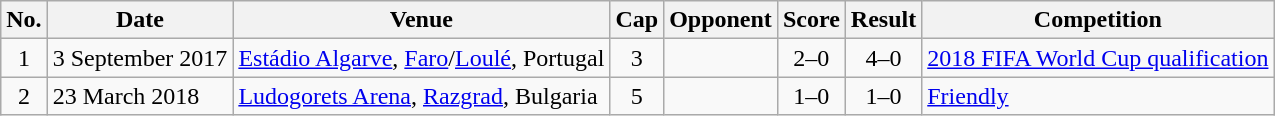<table class="wikitable sortable">
<tr>
<th scope=col>No.</th>
<th scope=col>Date</th>
<th scope=col>Venue</th>
<th scope=col>Cap</th>
<th scope=col>Opponent</th>
<th scope=col>Score</th>
<th scope=col>Result</th>
<th scope=col>Competition</th>
</tr>
<tr>
<td align=center>1</td>
<td>3 September 2017</td>
<td><a href='#'>Estádio Algarve</a>, <a href='#'>Faro</a>/<a href='#'>Loulé</a>, Portugal</td>
<td align=center>3</td>
<td></td>
<td align=center>2–0</td>
<td align=center>4–0</td>
<td><a href='#'>2018 FIFA World Cup qualification</a></td>
</tr>
<tr>
<td align=center>2</td>
<td>23 March 2018</td>
<td><a href='#'>Ludogorets Arena</a>, <a href='#'>Razgrad</a>, Bulgaria</td>
<td align=center>5</td>
<td></td>
<td align=center>1–0</td>
<td align=center>1–0</td>
<td><a href='#'>Friendly</a></td>
</tr>
</table>
